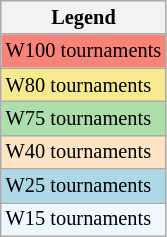<table class="wikitable" style=font-size:85%>
<tr>
<th>Legend</th>
</tr>
<tr style="background:#f88379;">
<td>W100 tournaments</td>
</tr>
<tr style="background:#f7e98e;">
<td>W80 tournaments</td>
</tr>
<tr style="background:#addfad;">
<td>W75 tournaments</td>
</tr>
<tr style=background:#ffe4c4>
<td>W40 tournaments</td>
</tr>
<tr style=background:lightblue>
<td>W25 tournaments</td>
</tr>
<tr style=background:#f0f8ff>
<td>W15 tournaments</td>
</tr>
</table>
